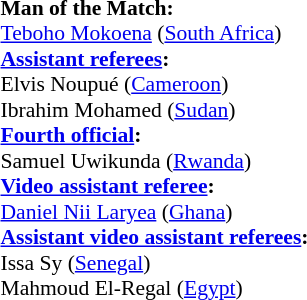<table style="width:100%; font-size:90%;">
<tr>
<td><br><strong>Man of the Match:</strong>
<br><a href='#'>Teboho Mokoena</a> (<a href='#'>South Africa</a>)<br><strong><a href='#'>Assistant referees</a>:</strong>
<br>Elvis Noupué (<a href='#'>Cameroon</a>)
<br>Ibrahim Mohamed (<a href='#'>Sudan</a>)
<br><strong><a href='#'>Fourth official</a>:</strong>
<br>Samuel Uwikunda (<a href='#'>Rwanda</a>)
<br><strong><a href='#'>Video assistant referee</a>:</strong>
<br><a href='#'>Daniel Nii Laryea</a> (<a href='#'>Ghana</a>)
<br><strong><a href='#'>Assistant video assistant referees</a>:</strong>
<br>Issa Sy (<a href='#'>Senegal</a>)
<br>Mahmoud El-Regal (<a href='#'>Egypt</a>)</td>
</tr>
</table>
